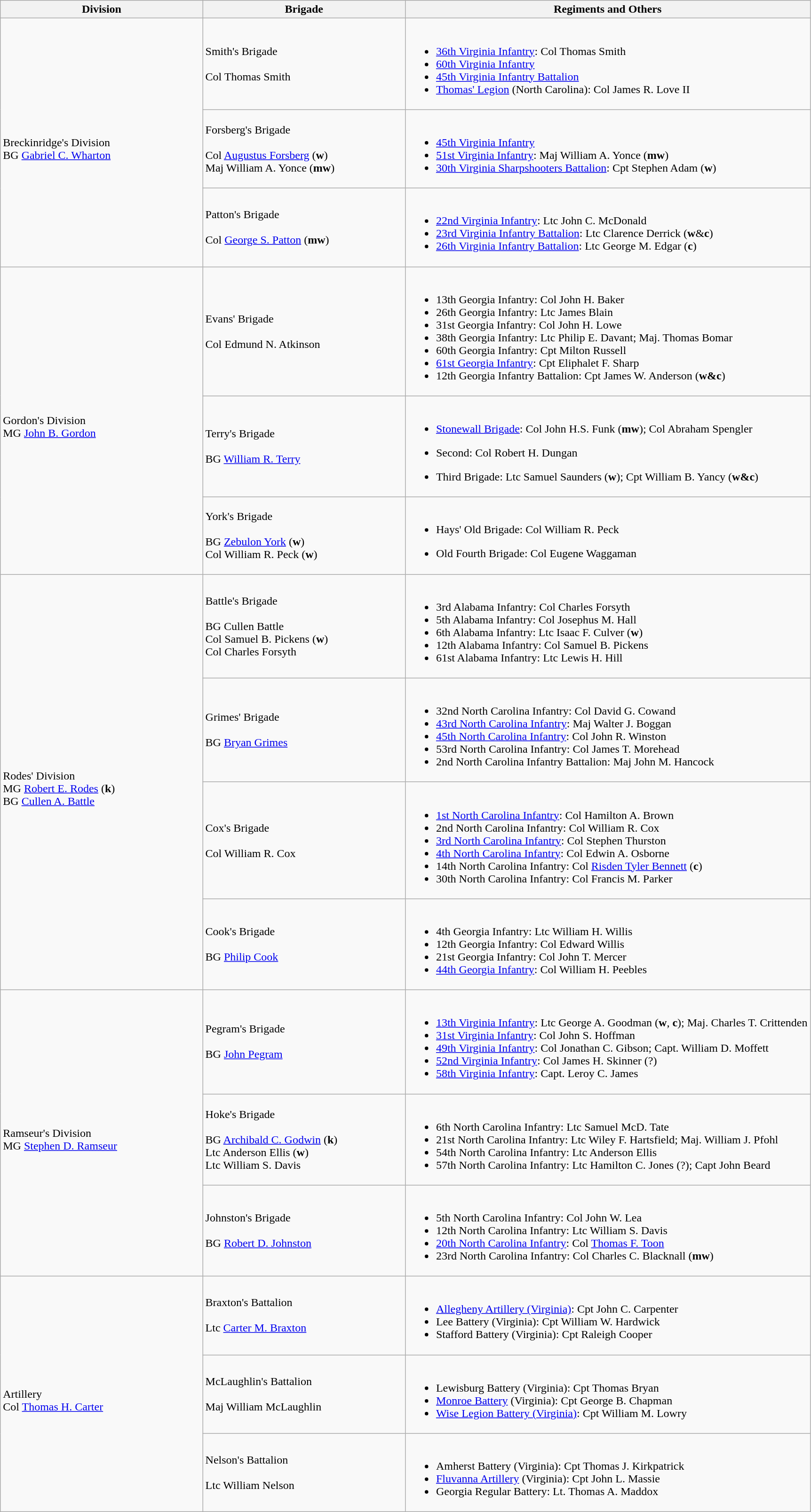<table class="wikitable">
<tr>
<th style="width:25%;">Division</th>
<th style="width:25%;">Brigade</th>
<th>Regiments and Others</th>
</tr>
<tr>
<td rowspan=3><br>Breckinridge's Division
<br>
BG <a href='#'>Gabriel C. Wharton</a></td>
<td>Smith's Brigade<br><br>
Col Thomas Smith</td>
<td><br><ul><li><a href='#'>36th Virginia Infantry</a>: Col Thomas Smith</li><li><a href='#'>60th Virginia Infantry</a></li><li><a href='#'>45th Virginia Infantry Battalion</a></li><li><a href='#'>Thomas' Legion</a> (North Carolina): Col James R. Love II</li></ul></td>
</tr>
<tr>
<td>Forsberg's Brigade<br><br>
Col <a href='#'>Augustus Forsberg</a> (<strong>w</strong>)
<br>
Maj William A. Yonce (<strong>mw</strong>)</td>
<td><br><ul><li><a href='#'>45th Virginia Infantry</a></li><li><a href='#'>51st Virginia Infantry</a>: Maj William A. Yonce (<strong>mw</strong>)</li><li><a href='#'>30th Virginia Sharpshooters Battalion</a>: Cpt Stephen Adam (<strong>w</strong>)</li></ul></td>
</tr>
<tr>
<td>Patton's Brigade<br><br>
Col <a href='#'>George S. Patton</a> (<strong>mw</strong>)</td>
<td><br><ul><li><a href='#'>22nd Virginia Infantry</a>: Ltc John C. McDonald</li><li><a href='#'>23rd Virginia Infantry Battalion</a>: Ltc Clarence Derrick (<strong>w</strong>&<strong>c</strong>)</li><li><a href='#'>26th Virginia Infantry Battalion</a>: Ltc George M. Edgar (<strong>c</strong>)</li></ul></td>
</tr>
<tr>
<td rowspan=3><br>Gordon's Division
<br>
MG <a href='#'>John B. Gordon</a></td>
<td>Evans' Brigade<br><br>
Col Edmund N. Atkinson</td>
<td><br><ul><li>13th Georgia Infantry: Col John H. Baker</li><li>26th Georgia Infantry: Ltc James Blain</li><li>31st Georgia Infantry: Col John H. Lowe</li><li>38th Georgia Infantry: Ltc Philip E. Davant; Maj. Thomas Bomar</li><li>60th Georgia Infantry: Cpt Milton Russell</li><li><a href='#'>61st Georgia Infantry</a>: Cpt Eliphalet F. Sharp</li><li>12th Georgia Infantry Battalion: Cpt James W. Anderson (<strong>w&c</strong>)</li></ul></td>
</tr>
<tr>
<td>Terry's Brigade<br><br>
BG <a href='#'>William R. Terry</a></td>
<td><br><ul><li><a href='#'>Stonewall Brigade</a>: Col John H.S. Funk (<strong>mw</strong>); Col Abraham Spengler</li></ul><ul><li>Second: Col Robert H. Dungan</li></ul><ul><li>Third Brigade: Ltc Samuel Saunders (<strong>w</strong>); Cpt William B. Yancy (<strong>w&c</strong>)</li></ul></td>
</tr>
<tr>
<td>York's Brigade<br><br>
BG <a href='#'>Zebulon York</a> (<strong>w</strong>)
<br>
Col William R. Peck (<strong>w</strong>)</td>
<td><br><ul><li>Hays' Old Brigade: Col William R. Peck</li></ul><ul><li>Old Fourth Brigade: Col Eugene Waggaman</li></ul></td>
</tr>
<tr>
<td rowspan=4><br>Rodes' Division
<br>
MG <a href='#'>Robert E. Rodes</a> (<strong>k</strong>)
<br>
BG <a href='#'>Cullen A. Battle</a></td>
<td>Battle's Brigade<br><br>
BG Cullen Battle
<br>
Col Samuel B. Pickens (<strong>w</strong>)
<br>
Col Charles Forsyth</td>
<td><br><ul><li>3rd Alabama Infantry: Col Charles Forsyth</li><li>5th Alabama Infantry: Col Josephus M. Hall</li><li>6th Alabama Infantry: Ltc Isaac F. Culver (<strong>w</strong>)</li><li>12th Alabama Infantry: Col Samuel B. Pickens</li><li>61st Alabama Infantry: Ltc Lewis H. Hill</li></ul></td>
</tr>
<tr>
<td>Grimes' Brigade<br><br>
BG <a href='#'>Bryan Grimes</a></td>
<td><br><ul><li>32nd North Carolina Infantry: Col David G. Cowand</li><li><a href='#'>43rd North Carolina Infantry</a>: Maj Walter J. Boggan</li><li><a href='#'>45th North Carolina Infantry</a>: Col John R. Winston</li><li>53rd North Carolina Infantry: Col James T. Morehead</li><li>2nd North Carolina Infantry Battalion: Maj John M. Hancock</li></ul></td>
</tr>
<tr>
<td>Cox's Brigade<br><br>
Col William R. Cox</td>
<td><br><ul><li><a href='#'>1st North Carolina Infantry</a>: Col Hamilton A. Brown</li><li>2nd North Carolina Infantry: Col William R. Cox</li><li><a href='#'>3rd North Carolina Infantry</a>: Col Stephen Thurston</li><li><a href='#'>4th North Carolina Infantry</a>: Col Edwin A. Osborne</li><li>14th North Carolina Infantry: Col <a href='#'>Risden Tyler Bennett</a> (<strong>c</strong>)</li><li>30th North Carolina Infantry: Col Francis M. Parker</li></ul></td>
</tr>
<tr>
<td>Cook's Brigade<br><br>
BG <a href='#'>Philip Cook</a></td>
<td><br><ul><li>4th Georgia Infantry: Ltc William H. Willis</li><li>12th Georgia Infantry: Col Edward Willis</li><li>21st Georgia Infantry: Col John T. Mercer</li><li><a href='#'>44th Georgia Infantry</a>: Col William H. Peebles</li></ul></td>
</tr>
<tr>
<td rowspan=3><br>Ramseur's Division
<br>
MG <a href='#'>Stephen D. Ramseur</a></td>
<td>Pegram's Brigade<br><br>
BG <a href='#'>John Pegram</a></td>
<td><br><ul><li><a href='#'>13th Virginia Infantry</a>: Ltc George A. Goodman (<strong>w</strong>, <strong>c</strong>); Maj. Charles T. Crittenden</li><li><a href='#'>31st Virginia Infantry</a>: Col John S. Hoffman</li><li><a href='#'>49th Virginia Infantry</a>: Col Jonathan C. Gibson; Capt. William D. Moffett</li><li><a href='#'>52nd Virginia Infantry</a>: Col James H. Skinner (?)</li><li><a href='#'>58th Virginia Infantry</a>: Capt. Leroy C. James</li></ul></td>
</tr>
<tr>
<td>Hoke's Brigade<br><br>
BG <a href='#'>Archibald C. Godwin</a> (<strong>k</strong>)
<br>
Ltc Anderson Ellis (<strong>w</strong>)
<br>
Ltc William S. Davis</td>
<td><br><ul><li>6th North Carolina Infantry: Ltc Samuel McD. Tate</li><li>21st North Carolina Infantry: Ltc Wiley F. Hartsfield; Maj. William J. Pfohl</li><li>54th North Carolina Infantry: Ltc Anderson Ellis</li><li>57th North Carolina Infantry: Ltc Hamilton C. Jones (?); Capt John Beard</li></ul></td>
</tr>
<tr>
<td>Johnston's Brigade<br><br>
BG <a href='#'>Robert D. Johnston</a></td>
<td><br><ul><li>5th North Carolina Infantry: Col John W. Lea</li><li>12th North Carolina Infantry: Ltc William S. Davis</li><li><a href='#'>20th North Carolina Infantry</a>: Col <a href='#'>Thomas F. Toon</a></li><li>23rd North Carolina Infantry: Col Charles C. Blacknall (<strong>mw</strong>)</li></ul></td>
</tr>
<tr>
<td rowspan=3><br>Artillery
<br>
Col <a href='#'>Thomas H. Carter</a></td>
<td>Braxton's Battalion<br><br>
Ltc <a href='#'>Carter M. Braxton</a></td>
<td><br><ul><li><a href='#'>Allegheny Artillery (Virginia)</a>: Cpt John C. Carpenter</li><li>Lee Battery (Virginia): Cpt William W. Hardwick</li><li>Stafford Battery (Virginia): Cpt Raleigh Cooper</li></ul></td>
</tr>
<tr>
<td>McLaughlin's Battalion<br><br>
Maj William McLaughlin</td>
<td><br><ul><li>Lewisburg Battery (Virginia): Cpt Thomas Bryan</li><li><a href='#'>Monroe Battery</a> (Virginia): Cpt George B. Chapman</li><li><a href='#'>Wise Legion Battery (Virginia)</a>: Cpt William M. Lowry</li></ul></td>
</tr>
<tr>
<td>Nelson's Battalion<br><br>
Ltc William Nelson</td>
<td><br><ul><li>Amherst Battery (Virginia): Cpt Thomas J. Kirkpatrick</li><li><a href='#'>Fluvanna Artillery</a> (Virginia): Cpt John L. Massie</li><li>Georgia Regular Battery: Lt. Thomas A. Maddox</li></ul></td>
</tr>
</table>
